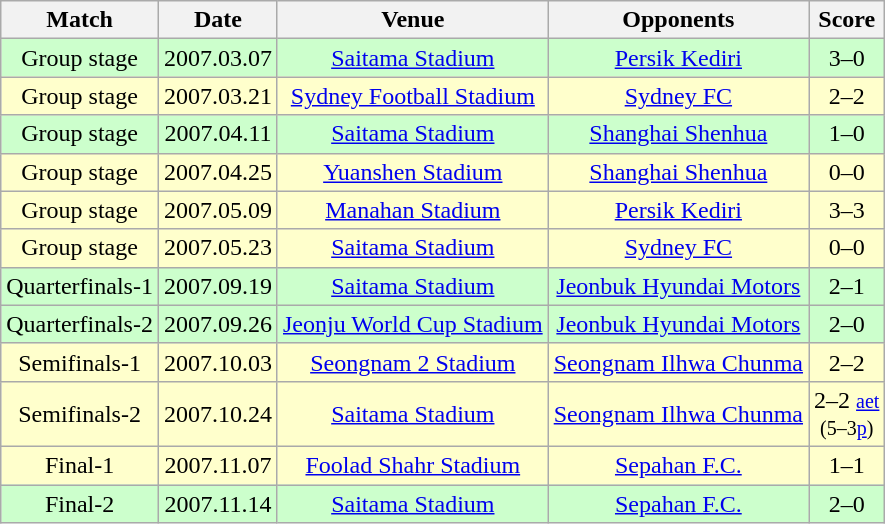<table class="wikitable" style="text-align:center;">
<tr>
<th>Match</th>
<th>Date</th>
<th>Venue</th>
<th>Opponents</th>
<th>Score</th>
</tr>
<tr bgcolor="#CCFFCC">
<td>Group stage</td>
<td>2007.03.07</td>
<td><a href='#'>Saitama Stadium</a></td>
<td><a href='#'>Persik Kediri</a></td>
<td>3–0</td>
</tr>
<tr bgcolor="#FFFFCC">
<td>Group stage</td>
<td>2007.03.21</td>
<td><a href='#'>Sydney Football Stadium</a></td>
<td><a href='#'>Sydney FC</a></td>
<td>2–2</td>
</tr>
<tr bgcolor="#CCFFCC">
<td>Group stage</td>
<td>2007.04.11</td>
<td><a href='#'>Saitama Stadium</a></td>
<td><a href='#'>Shanghai Shenhua</a></td>
<td>1–0</td>
</tr>
<tr bgcolor="#FFFFCC">
<td>Group stage</td>
<td>2007.04.25</td>
<td><a href='#'>Yuanshen Stadium</a></td>
<td><a href='#'>Shanghai Shenhua</a></td>
<td>0–0</td>
</tr>
<tr bgcolor="#FFFFCC">
<td>Group stage</td>
<td>2007.05.09</td>
<td><a href='#'>Manahan Stadium</a></td>
<td><a href='#'>Persik Kediri</a></td>
<td>3–3</td>
</tr>
<tr bgcolor="#FFFFCC">
<td>Group stage</td>
<td>2007.05.23</td>
<td><a href='#'>Saitama Stadium</a></td>
<td><a href='#'>Sydney FC</a></td>
<td>0–0</td>
</tr>
<tr bgcolor="#CCFFCC">
<td>Quarterfinals-1</td>
<td>2007.09.19</td>
<td><a href='#'>Saitama Stadium</a></td>
<td><a href='#'>Jeonbuk Hyundai Motors</a></td>
<td>2–1</td>
</tr>
<tr bgcolor="#CCFFCC">
<td>Quarterfinals-2</td>
<td>2007.09.26</td>
<td><a href='#'>Jeonju World Cup Stadium</a></td>
<td><a href='#'>Jeonbuk Hyundai Motors</a></td>
<td>2–0</td>
</tr>
<tr bgcolor="#FFFFCC">
<td>Semifinals-1</td>
<td>2007.10.03</td>
<td><a href='#'>Seongnam 2 Stadium</a></td>
<td><a href='#'>Seongnam Ilhwa Chunma</a></td>
<td>2–2</td>
</tr>
<tr bgcolor="#FFFFCC">
<td>Semifinals-2</td>
<td>2007.10.24</td>
<td><a href='#'>Saitama Stadium</a></td>
<td><a href='#'>Seongnam Ilhwa Chunma</a></td>
<td>2–2 <small><a href='#'>aet</a><br>(5–3<a href='#'>p</a>)</small></td>
</tr>
<tr bgcolor="#FFFFCC">
<td>Final-1</td>
<td>2007.11.07</td>
<td><a href='#'>Foolad Shahr Stadium</a></td>
<td><a href='#'>Sepahan F.C.</a></td>
<td>1–1</td>
</tr>
<tr bgcolor="#CCFFCC">
<td>Final-2</td>
<td>2007.11.14</td>
<td><a href='#'>Saitama Stadium</a></td>
<td><a href='#'>Sepahan F.C.</a></td>
<td>2–0</td>
</tr>
</table>
